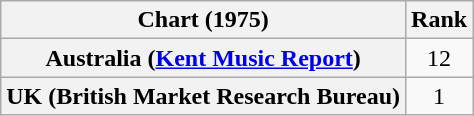<table class="wikitable sortable plainrowheaders" style="text-align:center">
<tr>
<th scope=col>Chart (1975)</th>
<th scope=col>Rank</th>
</tr>
<tr>
<th scope="row">Australia (<a href='#'>Kent Music Report</a>)</th>
<td align=center>12</td>
</tr>
<tr>
<th scope="row">UK (British Market Research Bureau)</th>
<td align=center>1</td>
</tr>
</table>
